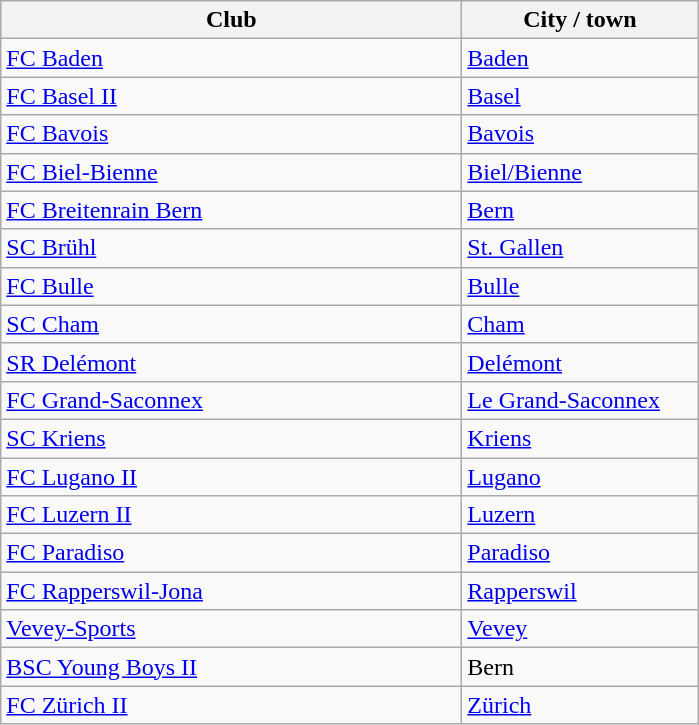<table class="wikitable sortable">
<tr>
<th style="width:300px;">Club</th>
<th style="width:150px;">City / town</th>
</tr>
<tr>
<td><a href='#'>FC Baden</a></td>
<td> <a href='#'>Baden</a></td>
</tr>
<tr>
<td><a href='#'>FC Basel II</a></td>
<td> <a href='#'>Basel</a></td>
</tr>
<tr>
<td><a href='#'>FC Bavois</a></td>
<td> <a href='#'>Bavois</a></td>
</tr>
<tr>
<td><a href='#'>FC Biel-Bienne</a></td>
<td> <a href='#'>Biel/Bienne</a></td>
</tr>
<tr>
<td><a href='#'>FC Breitenrain Bern</a></td>
<td> <a href='#'>Bern</a></td>
</tr>
<tr>
<td><a href='#'>SC Brühl</a></td>
<td> <a href='#'>St. Gallen</a></td>
</tr>
<tr>
<td><a href='#'>FC Bulle</a></td>
<td> <a href='#'>Bulle</a></td>
</tr>
<tr>
<td><a href='#'>SC Cham</a></td>
<td> <a href='#'>Cham</a></td>
</tr>
<tr>
<td><a href='#'>SR Delémont</a></td>
<td> <a href='#'>Delémont</a></td>
</tr>
<tr>
<td><a href='#'>FC Grand-Saconnex</a></td>
<td> <a href='#'>Le Grand-Saconnex</a></td>
</tr>
<tr>
<td><a href='#'>SC Kriens</a></td>
<td> <a href='#'>Kriens</a></td>
</tr>
<tr>
<td><a href='#'>FC Lugano II</a></td>
<td> <a href='#'>Lugano</a></td>
</tr>
<tr>
<td><a href='#'>FC Luzern II</a></td>
<td> <a href='#'>Luzern</a></td>
</tr>
<tr>
<td><a href='#'>FC Paradiso</a></td>
<td> <a href='#'>Paradiso</a></td>
</tr>
<tr>
<td><a href='#'>FC Rapperswil-Jona</a></td>
<td> <a href='#'>Rapperswil</a></td>
</tr>
<tr>
<td><a href='#'>Vevey-Sports</a></td>
<td> <a href='#'>Vevey</a></td>
</tr>
<tr>
<td><a href='#'>BSC Young Boys II</a></td>
<td> Bern</td>
</tr>
<tr>
<td><a href='#'>FC Zürich II</a></td>
<td> <a href='#'>Zürich</a></td>
</tr>
</table>
